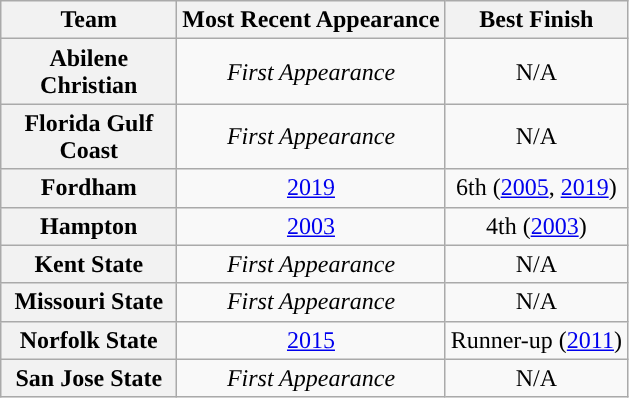<table class="wikitable">
<tr>
<th>Team</th>
<th>Most Recent Appearance</th>
<th>Best Finish</th>
</tr>
<tr style="text-align:center;">
<th width="75">Abilene Christian</th>
<td><em>First Appearance</em></td>
<td>N/A</td>
</tr>
<tr style="text-align:center;">
<th width="75">Florida Gulf Coast</th>
<td><em>First Appearance</em></td>
<td>N/A</td>
</tr>
<tr style="text-align:center;">
<th width="75">Fordham</th>
<td><a href='#'>2019</a></td>
<td>6th (<a href='#'>2005</a>, <a href='#'>2019</a>)</td>
</tr>
<tr style="text-align:center;">
<th width="75">Hampton</th>
<td><a href='#'>2003</a></td>
<td>4th (<a href='#'>2003</a>)</td>
</tr>
<tr style="text-align:center;">
<th width="75">Kent State</th>
<td><em>First Appearance</em></td>
<td>N/A</td>
</tr>
<tr style="text-align:center;">
<th width="75">Missouri State</th>
<td><em>First Appearance</em></td>
<td>N/A</td>
</tr>
<tr style="text-align:center;">
<th width="110">Norfolk State</th>
<td><a href='#'>2015</a></td>
<td>Runner-up (<a href='#'>2011</a>)</td>
</tr>
<tr style="text-align:center;">
<th width="75">San Jose State</th>
<td><em>First Appearance</em></td>
<td>N/A</td>
</tr>
</table>
